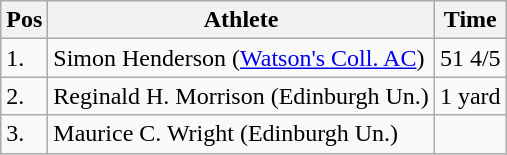<table class="wikitable">
<tr>
<th>Pos</th>
<th>Athlete</th>
<th>Time</th>
</tr>
<tr>
<td>1.</td>
<td>Simon Henderson (<a href='#'>Watson's Coll. AC</a>)</td>
<td>51 4/5</td>
</tr>
<tr>
<td>2.</td>
<td>Reginald H. Morrison (Edinburgh Un.)</td>
<td>1 yard</td>
</tr>
<tr>
<td>3.</td>
<td>Maurice C. Wright (Edinburgh Un.)</td>
<td></td>
</tr>
</table>
